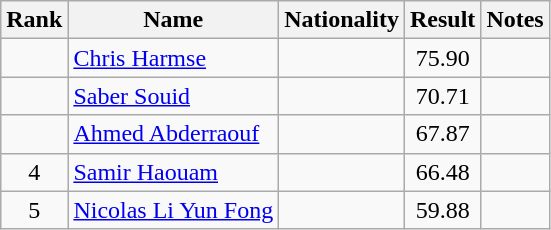<table class="wikitable sortable" style="text-align:center">
<tr>
<th>Rank</th>
<th>Name</th>
<th>Nationality</th>
<th>Result</th>
<th>Notes</th>
</tr>
<tr>
<td></td>
<td align=left><a href='#'>Chris Harmse</a></td>
<td align=left></td>
<td>75.90</td>
<td></td>
</tr>
<tr>
<td></td>
<td align=left><a href='#'>Saber Souid</a></td>
<td align=left></td>
<td>70.71</td>
<td></td>
</tr>
<tr>
<td></td>
<td align=left><a href='#'>Ahmed Abderraouf</a></td>
<td align=left></td>
<td>67.87</td>
<td></td>
</tr>
<tr>
<td>4</td>
<td align=left><a href='#'>Samir Haouam</a></td>
<td align=left></td>
<td>66.48</td>
<td></td>
</tr>
<tr>
<td>5</td>
<td align=left><a href='#'>Nicolas Li Yun Fong</a></td>
<td align=left></td>
<td>59.88</td>
<td></td>
</tr>
</table>
